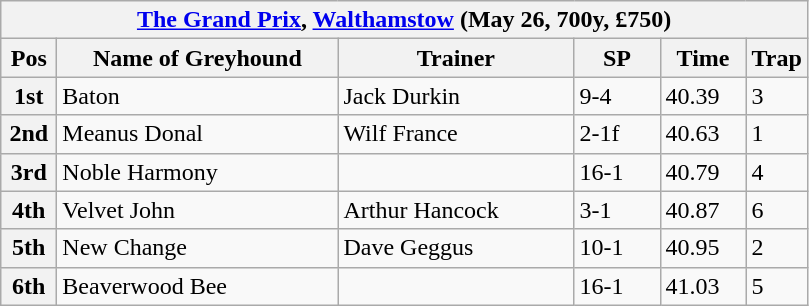<table class="wikitable">
<tr>
<th colspan="6"><a href='#'>The Grand Prix</a>, <a href='#'>Walthamstow</a> (May 26, 700y, £750)</th>
</tr>
<tr>
<th width=30>Pos</th>
<th width=180>Name of Greyhound</th>
<th width=150>Trainer</th>
<th width=50>SP</th>
<th width=50>Time</th>
<th width=30>Trap</th>
</tr>
<tr>
<th>1st</th>
<td>Baton</td>
<td>Jack Durkin</td>
<td>9-4</td>
<td>40.39</td>
<td>3</td>
</tr>
<tr>
<th>2nd</th>
<td>Meanus Donal</td>
<td>Wilf France</td>
<td>2-1f</td>
<td>40.63</td>
<td>1</td>
</tr>
<tr>
<th>3rd</th>
<td>Noble Harmony</td>
<td></td>
<td>16-1</td>
<td>40.79</td>
<td>4</td>
</tr>
<tr>
<th>4th</th>
<td>Velvet John</td>
<td>Arthur Hancock</td>
<td>3-1</td>
<td>40.87</td>
<td>6</td>
</tr>
<tr>
<th>5th</th>
<td>New Change</td>
<td>Dave Geggus</td>
<td>10-1</td>
<td>40.95</td>
<td>2</td>
</tr>
<tr>
<th>6th</th>
<td>Beaverwood Bee</td>
<td></td>
<td>16-1</td>
<td>41.03</td>
<td>5</td>
</tr>
</table>
